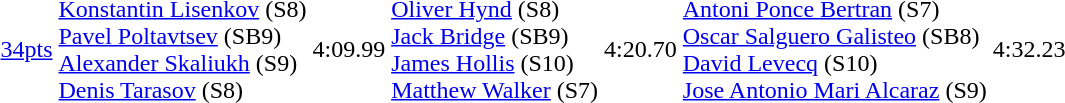<table>
<tr>
<td><a href='#'>34pts</a></td>
<td><a href='#'>Konstantin Lisenkov</a> (S8)<br><a href='#'>Pavel Poltavtsev</a> (SB9)<br><a href='#'>Alexander Skaliukh</a> (S9)<br><a href='#'>Denis Tarasov</a> (S8)<br></td>
<td>4:09.99</td>
<td><a href='#'>Oliver Hynd</a> (S8)<br><a href='#'>Jack Bridge</a> (SB9)<br><a href='#'>James Hollis</a> (S10)<br><a href='#'>Matthew Walker</a> (S7)<br></td>
<td>4:20.70</td>
<td><a href='#'>Antoni Ponce Bertran</a> (S7)<br><a href='#'>Oscar Salguero Galisteo</a> (SB8)<br><a href='#'>David Levecq</a> (S10)<br><a href='#'>Jose Antonio Mari Alcaraz</a> (S9)<br></td>
<td>4:32.23</td>
</tr>
</table>
